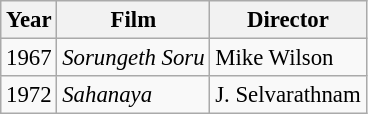<table class="wikitable" style="font-size: 95%;">
<tr>
<th>Year</th>
<th>Film</th>
<th>Director</th>
</tr>
<tr>
<td>1967</td>
<td><em>Sorungeth Soru</em></td>
<td>Mike Wilson</td>
</tr>
<tr>
<td>1972</td>
<td><em>Sahanaya</em></td>
<td>J. Selvarathnam</td>
</tr>
</table>
